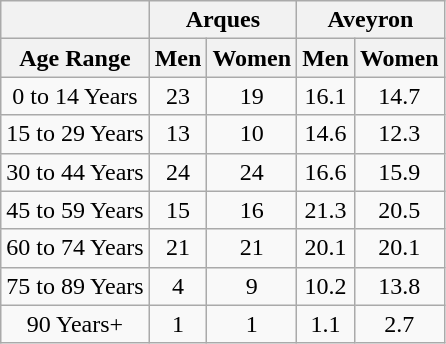<table class="wikitable" style="text-align:center;">
<tr>
<th></th>
<th colspan=2><strong>Arques</strong></th>
<th colspan=2><strong>Aveyron</strong></th>
</tr>
<tr>
<th><strong>Age Range</strong></th>
<th><strong>Men</strong></th>
<th><strong>Women</strong></th>
<th><strong>Men</strong></th>
<th><strong>Women</strong></th>
</tr>
<tr>
<td>0 to 14 Years</td>
<td>23</td>
<td>19</td>
<td>16.1</td>
<td>14.7</td>
</tr>
<tr>
<td>15 to 29 Years</td>
<td>13</td>
<td>10</td>
<td>14.6</td>
<td>12.3</td>
</tr>
<tr>
<td>30 to 44 Years</td>
<td>24</td>
<td>24</td>
<td>16.6</td>
<td>15.9</td>
</tr>
<tr>
<td>45 to 59 Years</td>
<td>15</td>
<td>16</td>
<td>21.3</td>
<td>20.5</td>
</tr>
<tr>
<td>60 to 74 Years</td>
<td>21</td>
<td>21</td>
<td>20.1</td>
<td>20.1</td>
</tr>
<tr>
<td>75 to 89 Years</td>
<td>4</td>
<td>9</td>
<td>10.2</td>
<td>13.8</td>
</tr>
<tr>
<td>90 Years+</td>
<td>1</td>
<td>1</td>
<td>1.1</td>
<td>2.7</td>
</tr>
</table>
